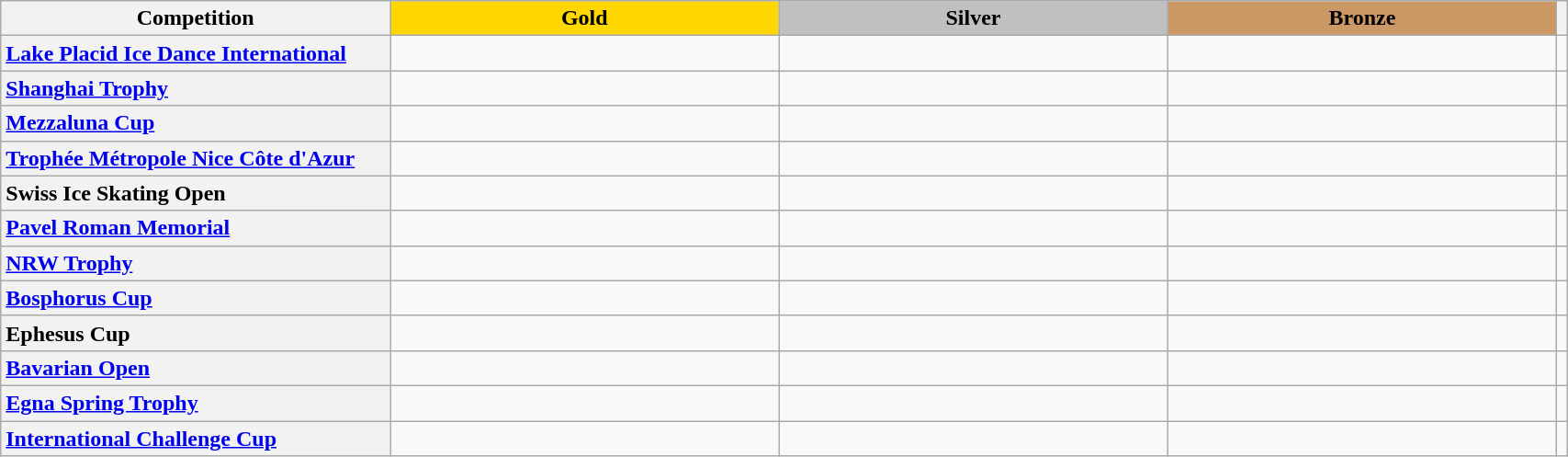<table class="wikitable unsortable" style="text-align:left; width:90%">
<tr>
<th scope="col" style="text-align:center; width:25%">Competition</th>
<td scope="col" style="text-align:center; width:25%; background:gold"><strong>Gold</strong></td>
<td scope="col" style="text-align:center; width:25%; background:silver"><strong>Silver</strong></td>
<td scope="col" style="text-align:center; width:25%; background:#c96"><strong>Bronze</strong></td>
<th scope="col" style="text-align:center"></th>
</tr>
<tr>
<th scope="row" style="text-align:left"> <a href='#'>Lake Placid Ice Dance International</a></th>
<td></td>
<td></td>
<td></td>
<td></td>
</tr>
<tr>
<th scope="row" style="text-align:left"> <a href='#'>Shanghai Trophy</a></th>
<td></td>
<td></td>
<td></td>
<td></td>
</tr>
<tr>
<th scope="row" style="text-align:left"> <a href='#'>Mezzaluna Cup</a></th>
<td></td>
<td></td>
<td></td>
<td></td>
</tr>
<tr>
<th scope="row" style="text-align:left"> <a href='#'>Trophée Métropole Nice Côte d'Azur</a></th>
<td></td>
<td></td>
<td></td>
<td></td>
</tr>
<tr>
<th scope="row" style="text-align:left"> Swiss Ice Skating Open</th>
<td></td>
<td></td>
<td></td>
<td></td>
</tr>
<tr>
<th scope="row" style="text-align:left"> <a href='#'>Pavel Roman Memorial</a></th>
<td></td>
<td></td>
<td></td>
<td></td>
</tr>
<tr>
<th scope="row" style="text-align:left"> <a href='#'>NRW Trophy</a></th>
<td></td>
<td></td>
<td></td>
<td></td>
</tr>
<tr>
<th scope="row" style="text-align:left"> <a href='#'>Bosphorus Cup</a></th>
<td></td>
<td></td>
<td></td>
<td></td>
</tr>
<tr>
<th scope="row" style="text-align:left"> Ephesus Cup</th>
<td></td>
<td></td>
<td></td>
<td></td>
</tr>
<tr>
<th scope="row" style="text-align:left"> <a href='#'>Bavarian Open</a></th>
<td></td>
<td></td>
<td></td>
<td></td>
</tr>
<tr>
<th scope="row" style="text-align:left"> <a href='#'>Egna Spring Trophy</a></th>
<td></td>
<td></td>
<td></td>
<td></td>
</tr>
<tr>
<th scope="row" style="text-align:left"> <a href='#'>International Challenge Cup</a></th>
<td></td>
<td></td>
<td></td>
<td></td>
</tr>
</table>
